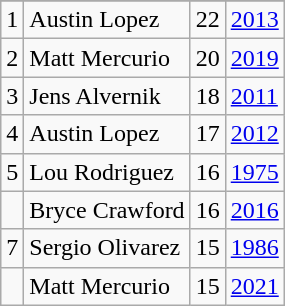<table class="wikitable">
<tr>
</tr>
<tr>
<td>1</td>
<td>Austin Lopez</td>
<td>22</td>
<td><a href='#'>2013</a></td>
</tr>
<tr>
<td>2</td>
<td>Matt Mercurio</td>
<td>20</td>
<td><a href='#'>2019</a></td>
</tr>
<tr>
<td>3</td>
<td>Jens Alvernik</td>
<td>18</td>
<td><a href='#'>2011</a></td>
</tr>
<tr>
<td>4</td>
<td>Austin Lopez</td>
<td>17</td>
<td><a href='#'>2012</a></td>
</tr>
<tr>
<td>5</td>
<td>Lou Rodriguez</td>
<td>16</td>
<td><a href='#'>1975</a></td>
</tr>
<tr>
<td></td>
<td>Bryce Crawford</td>
<td>16</td>
<td><a href='#'>2016</a></td>
</tr>
<tr>
<td>7</td>
<td>Sergio Olivarez</td>
<td>15</td>
<td><a href='#'>1986</a></td>
</tr>
<tr>
<td></td>
<td>Matt Mercurio</td>
<td>15</td>
<td><a href='#'>2021</a></td>
</tr>
</table>
